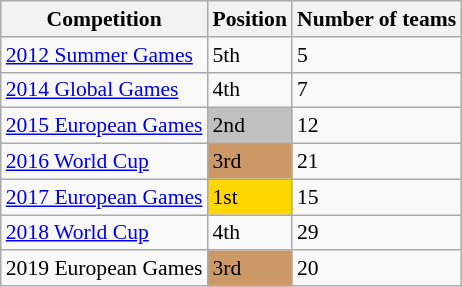<table class="wikitable" style="font-size:90%">
<tr>
<th>Competition</th>
<th>Position</th>
<th>Number of teams</th>
</tr>
<tr>
<td> <a href='#'>2012 Summer Games</a></td>
<td>5th</td>
<td>5</td>
</tr>
<tr>
<td> <a href='#'>2014 Global Games</a></td>
<td>4th</td>
<td>7</td>
</tr>
<tr>
<td> <a href='#'>2015 European Games</a></td>
<td style="background: silver">2nd</td>
<td>12</td>
</tr>
<tr>
<td> <a href='#'>2016 World Cup</a></td>
<td style="background: #CC9966;">3rd</td>
<td>21</td>
</tr>
<tr>
<td> <a href='#'>2017 European Games</a></td>
<td style="background: gold">1st</td>
<td>15</td>
</tr>
<tr>
<td> <a href='#'>2018 World Cup</a></td>
<td>4th</td>
<td>29</td>
</tr>
<tr>
<td> 2019 European Games</td>
<td style="background: #CC9966;">3rd</td>
<td>20</td>
</tr>
</table>
